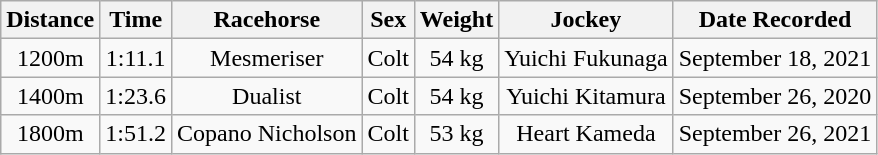<table class="wikitable" style="text-align: center;">
<tr>
<th>Distance</th>
<th>Time</th>
<th>Racehorse</th>
<th>Sex</th>
<th>Weight</th>
<th>Jockey</th>
<th>Date Recorded</th>
</tr>
<tr>
<td>1200m</td>
<td>1:11.1</td>
<td>Mesmeriser</td>
<td>Colt</td>
<td>54 kg</td>
<td>Yuichi Fukunaga</td>
<td>September 18, 2021</td>
</tr>
<tr>
<td>1400m</td>
<td>1:23.6</td>
<td>Dualist</td>
<td>Colt</td>
<td>54 kg</td>
<td>Yuichi Kitamura</td>
<td>September 26, 2020</td>
</tr>
<tr>
<td>1800m</td>
<td>1:51.2</td>
<td>Copano Nicholson</td>
<td>Colt</td>
<td>53 kg</td>
<td>Heart Kameda</td>
<td>September 26, 2021</td>
</tr>
</table>
